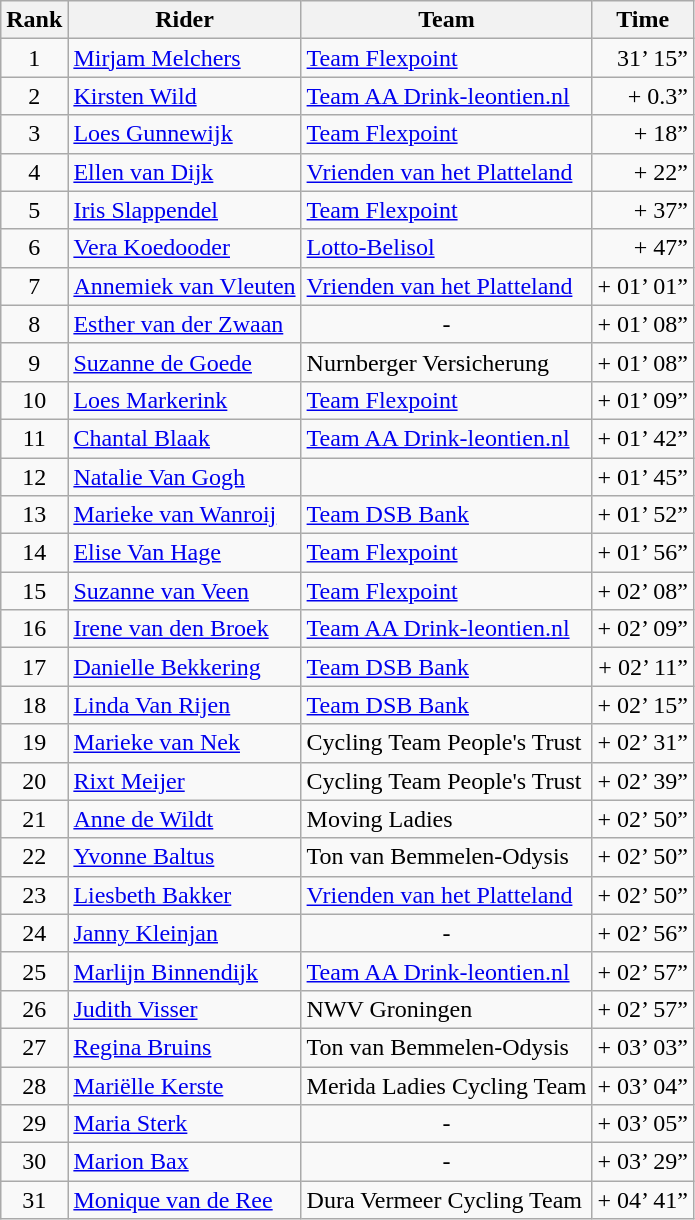<table class=wikitable>
<tr>
<th>Rank</th>
<th>Rider</th>
<th>Team</th>
<th>Time</th>
</tr>
<tr>
<td align=center>1</td>
<td><a href='#'>Mirjam Melchers</a></td>
<td><a href='#'>Team Flexpoint</a></td>
<td align=right>31’ 15”</td>
</tr>
<tr>
<td align=center>2</td>
<td><a href='#'>Kirsten Wild</a></td>
<td><a href='#'>Team AA Drink-leontien.nl</a></td>
<td align=right>+ 0.3”</td>
</tr>
<tr>
<td align=center>3</td>
<td><a href='#'>Loes Gunnewijk</a></td>
<td><a href='#'>Team Flexpoint</a></td>
<td align=right>+ 18”</td>
</tr>
<tr>
<td align=center>4</td>
<td><a href='#'>Ellen van Dijk</a></td>
<td><a href='#'>Vrienden van het Platteland</a></td>
<td align=right>+ 22”</td>
</tr>
<tr>
<td align=center>5</td>
<td><a href='#'>Iris Slappendel</a></td>
<td><a href='#'>Team Flexpoint</a></td>
<td align=right>+ 37”</td>
</tr>
<tr>
<td align=center>6</td>
<td><a href='#'>Vera Koedooder</a></td>
<td><a href='#'>Lotto-Belisol</a></td>
<td align=right>+ 47”</td>
</tr>
<tr>
<td align=center>7</td>
<td><a href='#'>Annemiek van Vleuten</a></td>
<td><a href='#'>Vrienden van het Platteland</a></td>
<td align=right>+ 01’ 01”</td>
</tr>
<tr>
<td align=center>8</td>
<td><a href='#'>Esther van der Zwaan</a></td>
<td align=center>-</td>
<td align=right>+ 01’ 08”</td>
</tr>
<tr>
<td align=center>9</td>
<td><a href='#'>Suzanne de Goede</a></td>
<td>Nurnberger Versicherung</td>
<td align=right>+ 01’ 08”</td>
</tr>
<tr>
<td align=center>10</td>
<td><a href='#'>Loes Markerink</a></td>
<td><a href='#'>Team Flexpoint</a></td>
<td align=right>+ 01’ 09”</td>
</tr>
<tr>
<td align=center>11</td>
<td><a href='#'>Chantal Blaak</a></td>
<td><a href='#'>Team AA Drink-leontien.nl</a></td>
<td align=right>+ 01’ 42”</td>
</tr>
<tr>
<td align=center>12</td>
<td><a href='#'>Natalie Van Gogh</a></td>
<td></td>
<td align=right>+ 01’ 45”</td>
</tr>
<tr>
<td align=center>13</td>
<td><a href='#'>Marieke van Wanroij</a></td>
<td><a href='#'>Team DSB Bank</a></td>
<td align=right>+ 01’ 52”</td>
</tr>
<tr>
<td align=center>14</td>
<td><a href='#'>Elise Van Hage</a></td>
<td><a href='#'>Team Flexpoint</a></td>
<td align=right>+ 01’ 56”</td>
</tr>
<tr>
<td align=center>15</td>
<td><a href='#'>Suzanne van Veen</a></td>
<td><a href='#'>Team Flexpoint</a></td>
<td align=right>+ 02’ 08”</td>
</tr>
<tr>
<td align=center>16</td>
<td><a href='#'>Irene van den Broek</a></td>
<td><a href='#'>Team AA Drink-leontien.nl</a></td>
<td align=right>+ 02’ 09”</td>
</tr>
<tr>
<td align=center>17</td>
<td><a href='#'>Danielle Bekkering</a></td>
<td><a href='#'>Team DSB Bank</a></td>
<td align=right>+ 02’ 11”</td>
</tr>
<tr>
<td align=center>18</td>
<td><a href='#'>Linda Van Rijen</a></td>
<td><a href='#'>Team DSB Bank</a></td>
<td align=right>+ 02’ 15”</td>
</tr>
<tr>
<td align=center>19</td>
<td><a href='#'>Marieke van Nek</a></td>
<td>Cycling Team People's Trust</td>
<td align=right>+ 02’ 31”</td>
</tr>
<tr>
<td align=center>20</td>
<td><a href='#'>Rixt Meijer</a></td>
<td>Cycling Team People's Trust</td>
<td align=right>+ 02’ 39”</td>
</tr>
<tr>
<td align=center>21</td>
<td><a href='#'>Anne de Wildt</a></td>
<td>Moving Ladies</td>
<td align=right>+ 02’ 50”</td>
</tr>
<tr>
<td align=center>22</td>
<td><a href='#'>Yvonne Baltus</a></td>
<td>Ton van Bemmelen-Odysis</td>
<td align=right>+ 02’ 50”</td>
</tr>
<tr>
<td align=center>23</td>
<td><a href='#'>Liesbeth Bakker</a></td>
<td><a href='#'>Vrienden van het Platteland</a></td>
<td align=right>+ 02’ 50”</td>
</tr>
<tr>
<td align=center>24</td>
<td><a href='#'>Janny Kleinjan</a></td>
<td align=center>-</td>
<td align=right>+ 02’ 56”</td>
</tr>
<tr>
<td align=center>25</td>
<td><a href='#'>Marlijn Binnendijk</a></td>
<td><a href='#'>Team AA Drink-leontien.nl</a></td>
<td align=right>+ 02’ 57”</td>
</tr>
<tr>
<td align=center>26</td>
<td><a href='#'>Judith Visser</a></td>
<td>NWV Groningen</td>
<td align=right>+ 02’ 57”</td>
</tr>
<tr>
<td align=center>27</td>
<td><a href='#'>Regina Bruins</a></td>
<td>Ton van Bemmelen-Odysis</td>
<td align=right>+ 03’ 03”</td>
</tr>
<tr>
<td align=center>28</td>
<td><a href='#'>Mariëlle Kerste</a></td>
<td>Merida Ladies Cycling Team</td>
<td align=right>+ 03’ 04”</td>
</tr>
<tr>
<td align=center>29</td>
<td><a href='#'>Maria Sterk</a></td>
<td align=center>-</td>
<td align=right>+ 03’ 05”</td>
</tr>
<tr>
<td align=center>30</td>
<td><a href='#'>Marion Bax</a></td>
<td align=center>-</td>
<td align=right>+ 03’ 29”</td>
</tr>
<tr>
<td align=center>31</td>
<td><a href='#'>Monique van de Ree</a></td>
<td>Dura Vermeer Cycling Team</td>
<td align=right>+ 04’ 41”</td>
</tr>
</table>
